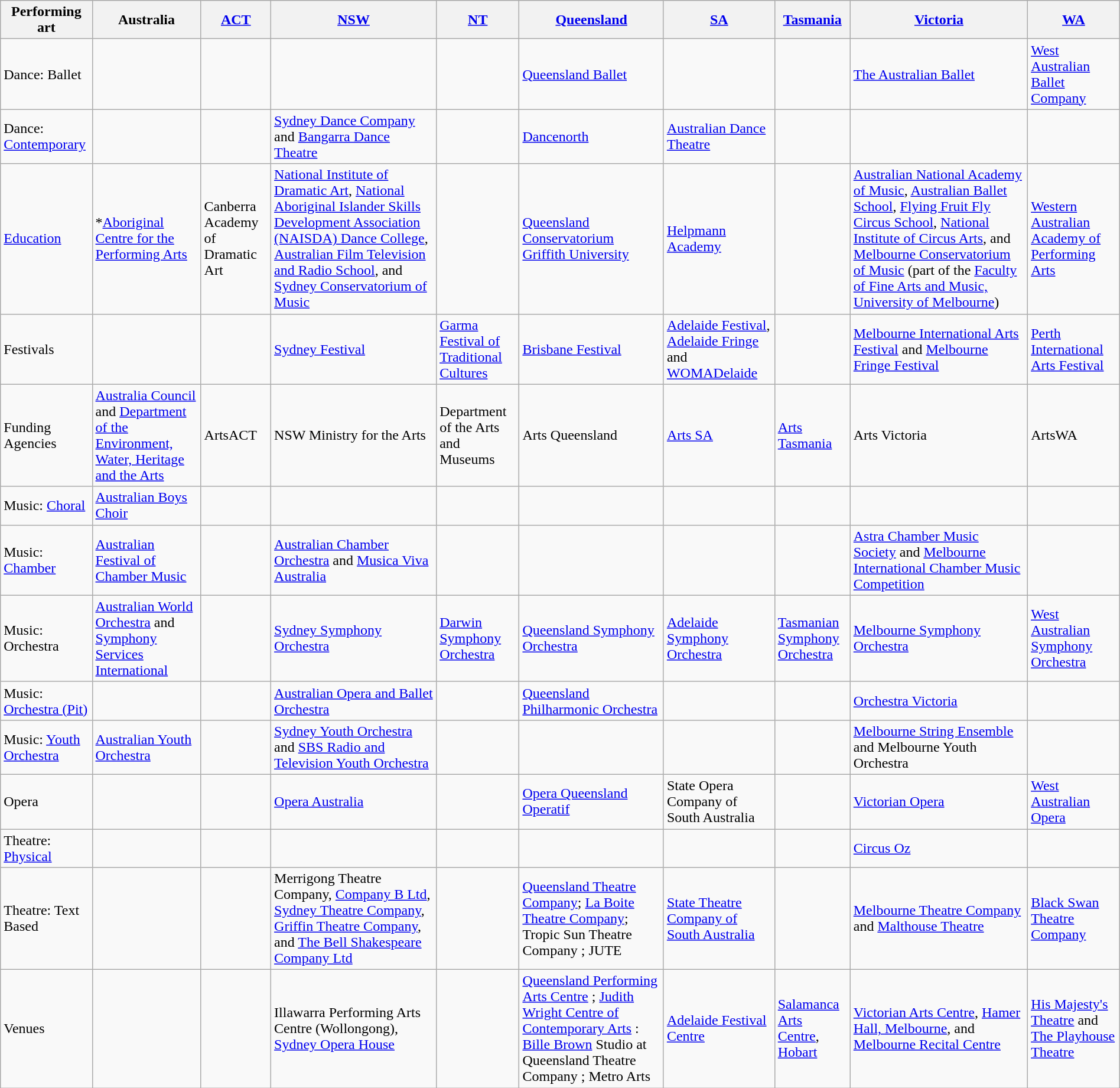<table class="wikitable" style="width: 100%">
<tr>
<th>Performing art</th>
<th>Australia</th>
<th><a href='#'>ACT</a></th>
<th><a href='#'>NSW</a></th>
<th><a href='#'>NT</a></th>
<th><a href='#'>Queensland</a></th>
<th><a href='#'>SA</a></th>
<th><a href='#'>Tasmania</a></th>
<th><a href='#'>Victoria</a></th>
<th><a href='#'>WA</a></th>
</tr>
<tr>
<td>Dance: Ballet</td>
<td></td>
<td></td>
<td></td>
<td></td>
<td><a href='#'>Queensland Ballet</a></td>
<td></td>
<td></td>
<td><a href='#'>The Australian Ballet</a></td>
<td><a href='#'>West Australian Ballet Company</a></td>
</tr>
<tr>
<td>Dance: <a href='#'>Contemporary</a></td>
<td></td>
<td></td>
<td><a href='#'>Sydney Dance Company</a> and <a href='#'>Bangarra Dance Theatre</a></td>
<td></td>
<td><a href='#'>Dancenorth</a></td>
<td><a href='#'>Australian Dance Theatre</a></td>
<td></td>
<td></td>
<td></td>
</tr>
<tr>
<td><a href='#'>Education</a></td>
<td>*<a href='#'>Aboriginal Centre for the Performing Arts</a><br></td>
<td>Canberra Academy of Dramatic Art</td>
<td><a href='#'>National Institute of Dramatic Art</a>, <a href='#'>National Aboriginal Islander Skills Development Association (NAISDA) Dance College</a>, <a href='#'>Australian Film Television and Radio School</a>, and <a href='#'>Sydney Conservatorium of Music</a></td>
<td></td>
<td><a href='#'>Queensland Conservatorium Griffith University</a></td>
<td><a href='#'>Helpmann Academy</a></td>
<td></td>
<td><a href='#'>Australian National Academy of Music</a>, <a href='#'>Australian Ballet School</a>, <a href='#'>Flying Fruit Fly Circus School</a>, <a href='#'>National Institute of Circus Arts</a>, and <a href='#'>Melbourne Conservatorium of Music</a> (part of the <a href='#'>Faculty of Fine Arts and Music, University of Melbourne</a>)</td>
<td><a href='#'>Western Australian Academy of Performing Arts</a></td>
</tr>
<tr>
<td>Festivals</td>
<td></td>
<td></td>
<td><a href='#'>Sydney Festival</a></td>
<td><a href='#'>Garma Festival of Traditional Cultures</a></td></td>
<td><a href='#'>Brisbane Festival</a></td>
<td><a href='#'>Adelaide Festival</a>, <a href='#'>Adelaide Fringe</a> and <a href='#'>WOMADelaide</a></td>
<td></td>
<td><a href='#'>Melbourne International Arts Festival</a> and <a href='#'>Melbourne Fringe Festival</a></td>
<td><a href='#'>Perth International Arts Festival</a></td>
</tr>
<tr>
<td>Funding Agencies</td>
<td><a href='#'>Australia Council</a> and <a href='#'>Department of the Environment, Water, Heritage and the Arts</a></td>
<td>ArtsACT</td>
<td>NSW Ministry for the Arts</td>
<td>Department of the Arts and Museums</td>
<td>Arts Queensland</td>
<td><a href='#'>Arts SA</a></td>
<td><a href='#'>Arts Tasmania</a></td>
<td>Arts Victoria</td>
<td>ArtsWA</td>
</tr>
<tr>
<td>Music: <a href='#'>Choral</a></td>
<td><a href='#'>Australian Boys Choir</a> <br></td>
<td></td>
<td></td>
<td></td>
<td></td>
<td></td>
<td></td>
<td></td>
<td></td>
</tr>
<tr>
<td>Music: <a href='#'>Chamber</a></td>
<td><a href='#'>Australian Festival of Chamber Music</a></td>
<td></td>
<td><a href='#'>Australian Chamber Orchestra</a> and <a href='#'>Musica Viva Australia</a></td>
<td></td>
<td></td>
<td></td>
<td></td>
<td><a href='#'>Astra Chamber Music Society</a> and <a href='#'>Melbourne International Chamber Music Competition</a></td>
<td></td>
</tr>
<tr>
<td>Music: Orchestra</td>
<td><a href='#'>Australian World Orchestra</a> and <a href='#'>Symphony Services International</a></td>
<td></td>
<td><a href='#'>Sydney Symphony Orchestra</a></td>
<td><a href='#'>Darwin Symphony Orchestra</a></td>
<td><a href='#'>Queensland Symphony Orchestra</a></td>
<td><a href='#'>Adelaide Symphony Orchestra</a></td>
<td><a href='#'>Tasmanian Symphony Orchestra</a></td>
<td><a href='#'>Melbourne Symphony Orchestra</a></td>
<td><a href='#'>West Australian Symphony Orchestra</a></td>
</tr>
<tr>
<td>Music: <a href='#'>Orchestra (Pit)</a></td>
<td></td>
<td></td>
<td><a href='#'>Australian Opera and Ballet Orchestra</a></td>
<td></td>
<td><a href='#'>Queensland Philharmonic Orchestra</a></td>
<td></td>
<td></td>
<td><a href='#'>Orchestra Victoria</a></td>
<td></td>
</tr>
<tr>
<td>Music: <a href='#'>Youth Orchestra</a></td>
<td><a href='#'>Australian Youth Orchestra</a></td>
<td></td>
<td><a href='#'>Sydney Youth Orchestra</a> and <a href='#'>SBS Radio and Television Youth Orchestra</a></td>
<td></td>
<td></td>
<td></td>
<td></td>
<td><a href='#'>Melbourne String Ensemble</a> and Melbourne Youth Orchestra</td>
<td></td>
</tr>
<tr>
<td>Opera</td>
<td></td>
<td></td>
<td><a href='#'>Opera Australia</a></td>
<td></td>
<td><a href='#'>Opera Queensland</a><br><a href='#'>Operatif </a></td>
<td>State Opera Company of South Australia</td></td>
<td></td>
<td><a href='#'>Victorian Opera</a></td>
<td><a href='#'>West Australian Opera</a></td>
</tr>
<tr>
<td>Theatre: <a href='#'>Physical</a></td>
<td></td>
<td></td>
<td></td>
<td></td>
<td></td>
<td></td>
<td></td>
<td><a href='#'>Circus Oz</a></td>
<td></td>
</tr>
<tr>
<td>Theatre: Text Based</td>
<td></td>
<td></td>
<td>Merrigong Theatre Company, <a href='#'>Company B Ltd</a>, <a href='#'>Sydney Theatre Company</a>, <a href='#'>Griffin Theatre Company</a>, and <a href='#'>The Bell Shakespeare Company Ltd</a></td>
<td></td>
<td><a href='#'>Queensland Theatre Company</a>; <a href='#'>La Boite Theatre Company</a>; Tropic Sun Theatre Company ; JUTE</td>
<td><a href='#'>State Theatre Company of South Australia</a></td>
<td></td>
<td><a href='#'>Melbourne Theatre Company</a> and <a href='#'>Malthouse Theatre</a></td>
<td><a href='#'>Black Swan Theatre Company</a></td>
</tr>
<tr>
<td>Venues</td>
<td></td>
<td></td>
<td>Illawarra Performing Arts Centre (Wollongong), <a href='#'>Sydney Opera House</a></td>
<td></td>
<td><a href='#'>Queensland Performing Arts Centre</a> ; <a href='#'>Judith Wright Centre of Contemporary Arts</a> : <a href='#'>Bille Brown</a> Studio at Queensland Theatre Company ; Metro Arts</td>
<td><a href='#'>Adelaide Festival Centre</a></td>
<td><a href='#'>Salamanca Arts Centre</a>, <a href='#'>Hobart</a></td>
<td><a href='#'>Victorian Arts Centre</a>, <a href='#'>Hamer Hall, Melbourne</a>, and <a href='#'>Melbourne Recital Centre</a></td>
<td><a href='#'>His Majesty's Theatre</a> and <a href='#'>The Playhouse Theatre</a></td>
</tr>
</table>
